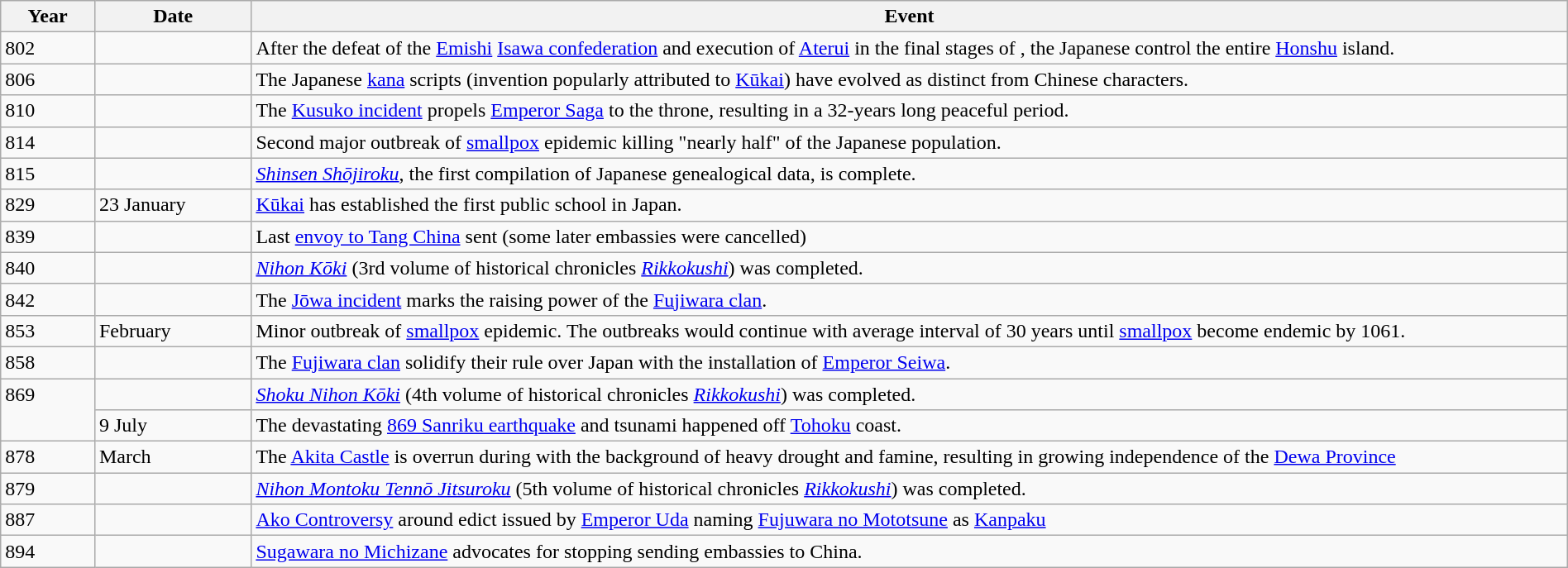<table class="wikitable" width="100%">
<tr>
<th style="width:6%">Year</th>
<th style="width:10%">Date</th>
<th>Event</th>
</tr>
<tr>
<td>802</td>
<td></td>
<td>After the defeat of the <a href='#'>Emishi</a> <a href='#'>Isawa confederation</a> and execution of <a href='#'>Aterui</a> in the final stages of , the Japanese control the entire <a href='#'>Honshu</a> island.</td>
</tr>
<tr>
<td>806</td>
<td></td>
<td>The Japanese <a href='#'>kana</a> scripts (invention popularly attributed to <a href='#'>Kūkai</a>) have evolved as distinct from Chinese characters.</td>
</tr>
<tr>
<td>810</td>
<td></td>
<td>The <a href='#'>Kusuko incident</a> propels <a href='#'>Emperor Saga</a> to the throne, resulting in a 32-years long peaceful period.</td>
</tr>
<tr>
<td>814</td>
<td></td>
<td>Second major outbreak of <a href='#'>smallpox</a> epidemic killing "nearly half" of the Japanese population.</td>
</tr>
<tr>
<td>815</td>
<td></td>
<td><em><a href='#'>Shinsen Shōjiroku</a></em>, the first compilation of Japanese genealogical data, is complete.</td>
</tr>
<tr>
<td>829</td>
<td>23 January</td>
<td><a href='#'>Kūkai</a> has established the first public school in Japan.</td>
</tr>
<tr>
<td>839</td>
<td></td>
<td>Last <a href='#'>envoy to Tang China</a> sent (some later embassies were cancelled)</td>
</tr>
<tr>
<td>840</td>
<td></td>
<td><em><a href='#'>Nihon Kōki</a></em> (3rd volume of historical chronicles <em><a href='#'>Rikkokushi</a></em>) was completed.</td>
</tr>
<tr>
<td>842</td>
<td></td>
<td>The <a href='#'>Jōwa incident</a> marks the raising power of the <a href='#'>Fujiwara clan</a>.</td>
</tr>
<tr>
<td>853</td>
<td>February</td>
<td>Minor outbreak of <a href='#'>smallpox</a> epidemic. The outbreaks would continue with average interval of 30 years until <a href='#'>smallpox</a> become endemic by 1061.</td>
</tr>
<tr>
<td>858</td>
<td></td>
<td>The <a href='#'>Fujiwara clan</a> solidify their rule over Japan with the installation of <a href='#'>Emperor Seiwa</a>.</td>
</tr>
<tr>
<td rowspan="2" valign="top">869</td>
<td></td>
<td><em><a href='#'>Shoku Nihon Kōki</a></em> (4th volume of historical chronicles <em><a href='#'>Rikkokushi</a></em>) was completed.</td>
</tr>
<tr>
<td>9 July</td>
<td>The devastating <a href='#'>869 Sanriku earthquake</a> and tsunami happened off <a href='#'>Tohoku</a> coast.</td>
</tr>
<tr>
<td>878</td>
<td>March</td>
<td>The <a href='#'>Akita Castle</a> is overrun during  with the background of heavy drought and famine, resulting in growing independence of the <a href='#'>Dewa Province</a></td>
</tr>
<tr>
<td>879</td>
<td></td>
<td><em><a href='#'>Nihon Montoku Tennō Jitsuroku</a></em> (5th volume of historical chronicles <em><a href='#'>Rikkokushi</a></em>) was completed.</td>
</tr>
<tr>
<td>887</td>
<td></td>
<td><a href='#'>Ako Controversy</a> around edict issued by <a href='#'>Emperor Uda</a> naming <a href='#'>Fujuwara no Mototsune</a> as <a href='#'>Kanpaku</a></td>
</tr>
<tr>
<td>894</td>
<td></td>
<td><a href='#'>Sugawara no Michizane</a> advocates for stopping sending embassies to China.</td>
</tr>
</table>
